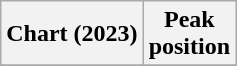<table class="wikitable sortable plainrowheaders" style="text-align:center">
<tr>
<th scope="col">Chart (2023)</th>
<th scope="col">Peak<br>position</th>
</tr>
<tr>
</tr>
</table>
